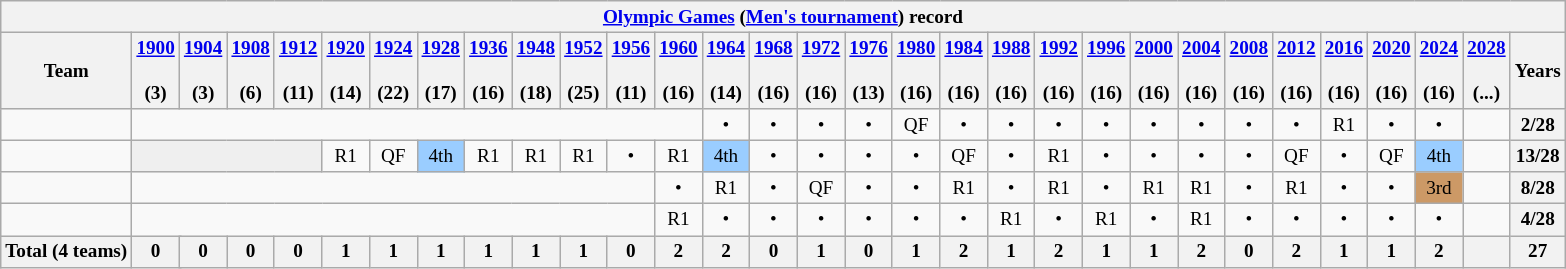<table class="wikitable" style="text-align:center; font-size:80%;">
<tr>
<th colspan="32"><a href='#'>Olympic Games</a> (<a href='#'>Men's tournament</a>) record</th>
</tr>
<tr>
<th>Team</th>
<th><a href='#'>1900</a><br><br>(3)</th>
<th colspan="2"><a href='#'>1904</a><br><br>(3)</th>
<th><a href='#'>1908</a><br><br>(6)</th>
<th><a href='#'>1912</a><br><br>(11)</th>
<th><a href='#'>1920</a><br><br>(14)</th>
<th><a href='#'>1924</a><br><br>(22)</th>
<th><a href='#'>1928</a><br><br>(17)</th>
<th><a href='#'>1936</a><br><br>(16)</th>
<th><a href='#'>1948</a><br><br>(18)</th>
<th><a href='#'>1952</a><br><br>(25)</th>
<th><a href='#'>1956</a><br><br>(11)</th>
<th><a href='#'>1960</a><br><br>(16)</th>
<th><a href='#'>1964</a><br><br>(14)</th>
<th><a href='#'>1968</a><br><br>(16)</th>
<th><a href='#'>1972</a><br><br>(16)</th>
<th><a href='#'>1976</a><br><br>(13)</th>
<th><a href='#'>1980</a><br><br>(16)</th>
<th><a href='#'>1984</a><br><br>(16)</th>
<th><a href='#'>1988</a><br><br>(16)</th>
<th><a href='#'>1992</a><br><br>(16)</th>
<th><a href='#'>1996</a><br><br>(16)</th>
<th><a href='#'>2000</a><br><br>(16)</th>
<th><a href='#'>2004</a><br><br>(16)</th>
<th><a href='#'>2008</a><br><br>(16)</th>
<th><a href='#'>2012</a><br><br>(16)</th>
<th><a href='#'>2016</a><br><br>(16)</th>
<th><a href='#'>2020</a><br><br>(16)</th>
<th><a href='#'>2024</a><br><br>(16)</th>
<th><a href='#'>2028</a><br><br>(...)</th>
<th>Years</th>
</tr>
<tr>
<td align=left></td>
<td colspan=13><em></em></td>
<td>•</td>
<td>•</td>
<td>•</td>
<td>•</td>
<td>QF<br></td>
<td>•</td>
<td>•</td>
<td>•</td>
<td>•</td>
<td>•</td>
<td>•</td>
<td>•</td>
<td>•</td>
<td>R1<br></td>
<td>•</td>
<td>•</td>
<td></td>
<th>2/28</th>
</tr>
<tr>
<td align=left></td>
<td colspan="5" style="background:#efefef;"></td>
<td>R1<br></td>
<td>QF<br></td>
<td bgcolor=9acdff>4th</td>
<td>R1<br></td>
<td>R1<br></td>
<td>R1<br></td>
<td>•</td>
<td>R1<br></td>
<td bgcolor=9acdff>4th</td>
<td>•</td>
<td>•</td>
<td>•</td>
<td>•</td>
<td>QF<br></td>
<td>•</td>
<td>R1<br></td>
<td>•</td>
<td>•</td>
<td>•</td>
<td>•</td>
<td>QF<br></td>
<td>•</td>
<td>QF<br></td>
<td bgcolor=9acdff>4th</td>
<td></td>
<th>13/28</th>
</tr>
<tr>
<td align=left></td>
<td colspan=12><em></em></td>
<td>•</td>
<td>R1<br></td>
<td>•</td>
<td>QF<br></td>
<td>•</td>
<td>•</td>
<td>R1<br></td>
<td>•</td>
<td>R1<br></td>
<td>•</td>
<td>R1<br></td>
<td>R1<br></td>
<td>•</td>
<td>R1<br></td>
<td>•</td>
<td>•</td>
<td bgcolor=cc9966>3rd</td>
<td></td>
<th>8/28</th>
</tr>
<tr>
<td align=left></td>
<td colspan=12><em></em></td>
<td>R1<br></td>
<td>•</td>
<td>•</td>
<td>•</td>
<td>•</td>
<td>•</td>
<td>•</td>
<td>R1<br></td>
<td>•</td>
<td>R1<br></td>
<td>•</td>
<td>R1<br></td>
<td>•</td>
<td>•</td>
<td>•</td>
<td>•</td>
<td>•</td>
<td></td>
<th>4/28</th>
</tr>
<tr>
<th align=left>Total (4 teams)</th>
<th colspan=2>0</th>
<th>0</th>
<th>0</th>
<th>0</th>
<th>1</th>
<th>1</th>
<th>1</th>
<th>1</th>
<th>1</th>
<th>1</th>
<th>0</th>
<th>2</th>
<th>2</th>
<th>0</th>
<th>1</th>
<th>0</th>
<th>1</th>
<th>2</th>
<th>1</th>
<th>2</th>
<th>1</th>
<th>1</th>
<th>2</th>
<th>0</th>
<th>2</th>
<th>1</th>
<th>1</th>
<th>2</th>
<th></th>
<th>27</th>
</tr>
</table>
